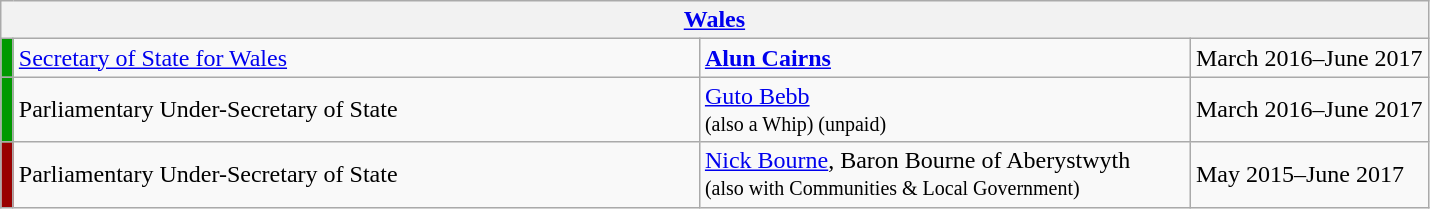<table class="wikitable">
<tr>
<th colspan="4"><a href='#'>Wales</a></th>
</tr>
<tr>
<td style="width:1px; background:#090;"></td>
<td style="width: 450px;"><a href='#'>Secretary of State for Wales</a></td>
<td style="width: 320px;"><strong><a href='#'>Alun Cairns</a></strong></td>
<td>March 2016–June 2017</td>
</tr>
<tr>
<td style="width:1px; background:#090;"></td>
<td>Parliamentary Under-Secretary of State</td>
<td><a href='#'>Guto Bebb</a><br><small>(also a Whip)</small><small> (unpaid)</small></td>
<td>March 2016–June 2017</td>
</tr>
<tr>
<td style="width:1px; background:#900;"></td>
<td>Parliamentary Under-Secretary of State</td>
<td><a href='#'>Nick Bourne</a>, Baron Bourne of Aberystwyth <br><small>(also with Communities & Local Government)</small></td>
<td>May 2015–June 2017</td>
</tr>
</table>
